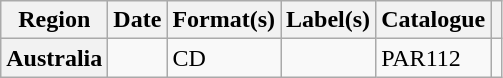<table class="wikitable plainrowheaders" style="text-align:left">
<tr>
<th>Region</th>
<th>Date</th>
<th>Format(s)</th>
<th>Label(s)</th>
<th>Catalogue</th>
<th></th>
</tr>
<tr>
<th scope="row">Australia</th>
<td></td>
<td>CD</td>
<td></td>
<td>PAR112</td>
<td></td>
</tr>
</table>
